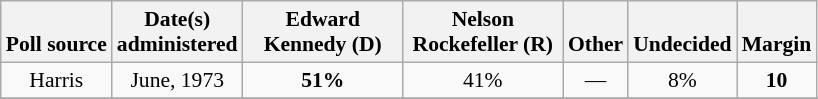<table class="wikitable sortable" style="text-align:center;font-size:90%;line-height:17px">
<tr valign= bottom>
<th>Poll source</th>
<th>Date(s)<br>administered</th>
<th class="unsortable" style="width:100px;">Edward<br>Kennedy (D)</th>
<th class="unsortable" style="width:100px;">Nelson<br>Rockefeller (R)</th>
<th class="unsortable">Other</th>
<th class="unsortable">Undecided</th>
<th>Margin</th>
</tr>
<tr>
<td align="center">Harris</td>
<td>June, 1973</td>
<td><strong>51%</strong></td>
<td align="center">41%</td>
<td align="center">—</td>
<td align="center">8%</td>
<td><strong>10</strong></td>
</tr>
<tr>
</tr>
</table>
